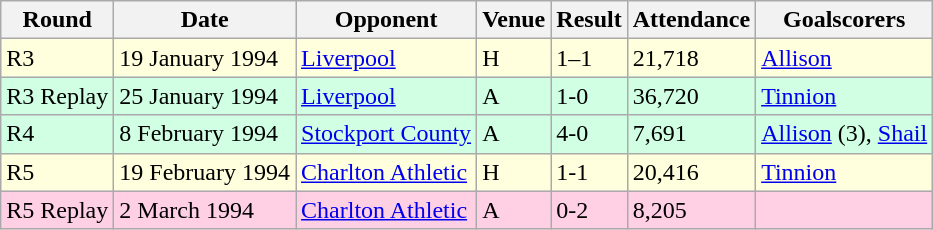<table class="wikitable">
<tr>
<th>Round</th>
<th>Date</th>
<th>Opponent</th>
<th>Venue</th>
<th>Result</th>
<th>Attendance</th>
<th>Goalscorers</th>
</tr>
<tr style="background-color: #ffffdd;">
<td>R3</td>
<td>19 January 1994</td>
<td><a href='#'>Liverpool</a></td>
<td>H</td>
<td>1–1</td>
<td>21,718</td>
<td><a href='#'>Allison</a></td>
</tr>
<tr style="background-color: #d0ffe3;">
<td>R3 Replay</td>
<td>25 January 1994</td>
<td><a href='#'>Liverpool</a></td>
<td>A</td>
<td>1-0</td>
<td>36,720</td>
<td><a href='#'>Tinnion</a></td>
</tr>
<tr style="background-color: #d0ffe3;">
<td>R4</td>
<td>8 February 1994</td>
<td><a href='#'>Stockport County</a></td>
<td>A</td>
<td>4-0</td>
<td>7,691</td>
<td><a href='#'>Allison</a> (3), <a href='#'>Shail</a></td>
</tr>
<tr style="background-color: #ffffdd;">
<td>R5</td>
<td>19 February 1994</td>
<td><a href='#'>Charlton Athletic</a></td>
<td>H</td>
<td>1-1</td>
<td>20,416</td>
<td><a href='#'>Tinnion</a></td>
</tr>
<tr style="background-color: #ffd0e3;">
<td>R5 Replay</td>
<td>2 March 1994</td>
<td><a href='#'>Charlton Athletic</a></td>
<td>A</td>
<td>0-2</td>
<td>8,205</td>
<td></td>
</tr>
</table>
